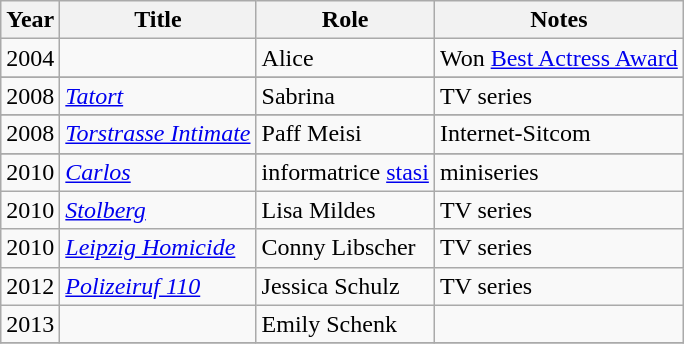<table class="wikitable sortable">
<tr>
<th>Year</th>
<th>Title</th>
<th>Role</th>
<th>Notes</th>
</tr>
<tr>
<td>2004</td>
<td><em></em></td>
<td>Alice</td>
<td>Won <a href='#'>Best Actress Award</a></td>
</tr>
<tr>
</tr>
<tr>
<td>2008</td>
<td><em><a href='#'>Tatort</a></em></td>
<td>Sabrina</td>
<td>TV series</td>
</tr>
<tr>
</tr>
<tr>
<td>2008</td>
<td><em><a href='#'>Torstrasse Intimate</a></em></td>
<td>Paff Meisi</td>
<td>Internet-Sitcom</td>
</tr>
<tr>
</tr>
<tr>
<td>2010</td>
<td><em><a href='#'>Carlos</a></em></td>
<td>informatrice <a href='#'>stasi</a></td>
<td>miniseries</td>
</tr>
<tr>
<td>2010</td>
<td><em><a href='#'>Stolberg</a></em></td>
<td>Lisa Mildes</td>
<td>TV series</td>
</tr>
<tr>
<td>2010</td>
<td><em><a href='#'>Leipzig Homicide</a></em></td>
<td>Conny Libscher</td>
<td>TV series</td>
</tr>
<tr>
<td>2012</td>
<td><em><a href='#'>Polizeiruf 110</a></em></td>
<td>Jessica Schulz</td>
<td>TV series</td>
</tr>
<tr>
<td>2013</td>
<td><em></em></td>
<td>Emily Schenk</td>
<td></td>
</tr>
<tr>
</tr>
</table>
